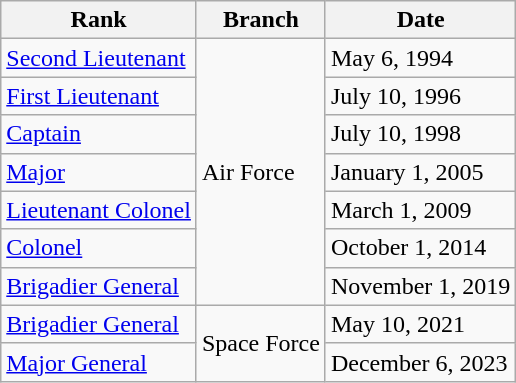<table class="wikitable">
<tr>
<th>Rank</th>
<th>Branch</th>
<th>Date</th>
</tr>
<tr>
<td> <a href='#'>Second Lieutenant</a></td>
<td rowspan=7>Air Force</td>
<td>May 6, 1994</td>
</tr>
<tr>
<td> <a href='#'>First Lieutenant</a></td>
<td>July 10, 1996</td>
</tr>
<tr>
<td> <a href='#'>Captain</a></td>
<td>July 10, 1998</td>
</tr>
<tr>
<td> <a href='#'>Major</a></td>
<td>January 1, 2005</td>
</tr>
<tr>
<td> <a href='#'>Lieutenant Colonel</a></td>
<td>March 1, 2009</td>
</tr>
<tr>
<td> <a href='#'>Colonel</a></td>
<td>October 1, 2014</td>
</tr>
<tr>
<td> <a href='#'>Brigadier General</a></td>
<td>November 1, 2019</td>
</tr>
<tr>
<td> <a href='#'>Brigadier General</a></td>
<td rowspan=2>Space Force</td>
<td>May 10, 2021</td>
</tr>
<tr>
<td> <a href='#'>Major General</a></td>
<td>December 6, 2023</td>
</tr>
</table>
